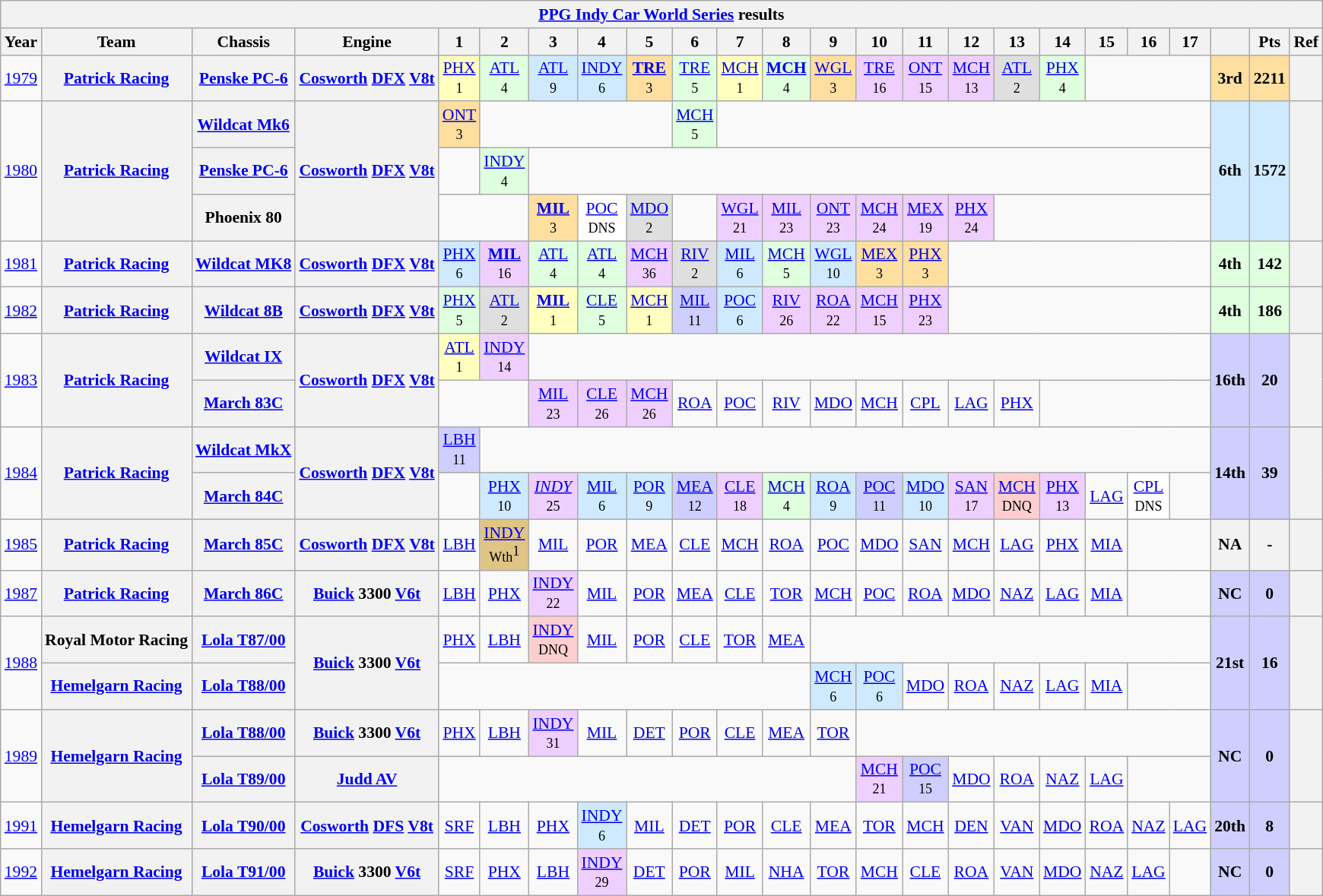<table class="wikitable" style="text-align:center; font-size:90%">
<tr>
<th colspan=34><a href='#'>PPG Indy Car World Series</a> results</th>
</tr>
<tr>
<th>Year</th>
<th>Team</th>
<th>Chassis</th>
<th>Engine</th>
<th>1</th>
<th>2</th>
<th>3</th>
<th>4</th>
<th>5</th>
<th>6</th>
<th>7</th>
<th>8</th>
<th>9</th>
<th>10</th>
<th>11</th>
<th>12</th>
<th>13</th>
<th>14</th>
<th>15</th>
<th>16</th>
<th>17</th>
<th></th>
<th>Pts</th>
<th>Ref</th>
</tr>
<tr>
<td><a href='#'>1979</a></td>
<th><a href='#'>Patrick Racing</a></th>
<th><a href='#'>Penske PC-6</a></th>
<th><a href='#'>Cosworth</a> <a href='#'>DFX</a> <a href='#'>V8</a><a href='#'>t</a></th>
<td style="background:#FFFFBF;"><a href='#'>PHX</a><br><small>1</small></td>
<td style="background:#DFFFDF;"><a href='#'>ATL</a><br><small>4</small></td>
<td style="background:#CFEAFF;"><a href='#'>ATL</a><br><small>9</small></td>
<td style="background:#CFEAFF;"><a href='#'>INDY</a><br><small>6</small></td>
<td style="background:#FFDF9F;"><strong><a href='#'>TRE</a></strong><br><small>3</small></td>
<td style="background:#DFFFDF;"><a href='#'>TRE</a><br><small>5</small></td>
<td style="background:#FFFFBF;"><a href='#'>MCH</a><br><small>1</small></td>
<td style="background:#DFFFDF;"><strong><a href='#'>MCH</a></strong><br><small>4</small></td>
<td style="background:#FFDF9F;"><a href='#'>WGL</a><br><small>3</small></td>
<td style="background:#EFCFFF;"><a href='#'>TRE</a><br><small>16</small></td>
<td style="background:#EFCFFF;"><a href='#'>ONT</a><br><small>15</small></td>
<td style="background:#EFCFFF;"><a href='#'>MCH</a><br><small>13</small></td>
<td style="background:#DFDFDF;"><a href='#'>ATL</a><br><small>2</small></td>
<td style="background:#DFFFDF;"><a href='#'>PHX</a><br><small>4</small></td>
<td colspan=3></td>
<th style="background:#FFDF9F;">3rd</th>
<th style="background:#FFDF9F;">2211</th>
<th></th>
</tr>
<tr>
<td rowspan=3><a href='#'>1980</a></td>
<th rowspan=3><a href='#'>Patrick Racing</a></th>
<th><a href='#'>Wildcat Mk6</a></th>
<th rowspan=3><a href='#'>Cosworth</a> <a href='#'>DFX</a> <a href='#'>V8</a><a href='#'>t</a></th>
<td style="background:#FFDF9F;"><a href='#'>ONT</a><br><small>3</small></td>
<td colspan=4></td>
<td style="background:#DFFFDF;"><a href='#'>MCH</a><br><small>5</small></td>
<td colspan=11></td>
<th rowspan=3 style="background:#CFEAFF;">6th</th>
<th rowspan=3 style="background:#CFEAFF;">1572</th>
<th rowspan=3></th>
</tr>
<tr>
<th><a href='#'>Penske PC-6</a></th>
<td></td>
<td style="background:#DFFFDF;"><a href='#'>INDY</a><br><small>4</small></td>
<td colspan=15></td>
</tr>
<tr>
<th>Phoenix 80</th>
<td colspan=2></td>
<td style="background:#FFDF9F;"><strong><a href='#'>MIL</a></strong><br><small>3</small></td>
<td style="background:#FFFFFF;"><a href='#'>POC</a><br><small>DNS</small></td>
<td style="background:#DFDFDF;"><a href='#'>MDO</a><br><small>2</small></td>
<td></td>
<td style="background:#EFCFFF;"><a href='#'>WGL</a><br><small>21</small></td>
<td style="background:#EFCFFF;"><a href='#'>MIL</a><br><small>23</small></td>
<td style="background:#EFCFFF;"><a href='#'>ONT</a><br><small>23</small></td>
<td style="background:#EFCFFF;"><a href='#'>MCH</a><br><small>24</small></td>
<td style="background:#EFCFFF;"><a href='#'>MEX</a><br><small>19</small></td>
<td style="background:#EFCFFF;"><a href='#'>PHX</a><br><small>24</small></td>
<td colspan=5></td>
</tr>
<tr>
<td><a href='#'>1981</a></td>
<th><a href='#'>Patrick Racing</a></th>
<th><a href='#'>Wildcat MK8</a></th>
<th><a href='#'>Cosworth</a> <a href='#'>DFX</a> <a href='#'>V8</a><a href='#'>t</a></th>
<td style="background:#CFEAFF;"><a href='#'>PHX</a><br><small>6</small></td>
<td style="background:#EFCFFF;"><strong><a href='#'>MIL</a></strong><br><small>16</small></td>
<td style="background:#DFFFDF;"><a href='#'>ATL</a><br><small>4</small></td>
<td style="background:#DFFFDF;"><a href='#'>ATL</a><br><small>4</small></td>
<td style="background:#EFCFFF;"><a href='#'>MCH</a><br><small>36</small></td>
<td style="background:#DFDFDF;"><a href='#'>RIV</a><br><small>2</small></td>
<td style="background:#CFEAFF;"><a href='#'>MIL</a><br><small>6</small></td>
<td style="background:#DFFFDF;"><a href='#'>MCH</a><br><small>5</small></td>
<td style="background:#CFEAFF;"><a href='#'>WGL</a><br><small>10</small></td>
<td style="background:#FFDF9F;"><a href='#'>MEX</a><br><small>3</small></td>
<td style="background:#FFDF9F;"><a href='#'>PHX</a><br><small>3</small></td>
<td colspan=6></td>
<th style="background:#DFFFDF;">4th</th>
<th style="background:#DFFFDF;">142</th>
<th></th>
</tr>
<tr>
<td><a href='#'>1982</a></td>
<th><a href='#'>Patrick Racing</a></th>
<th><a href='#'>Wildcat 8B</a></th>
<th><a href='#'>Cosworth</a> <a href='#'>DFX</a> <a href='#'>V8</a><a href='#'>t</a></th>
<td style="background:#DFFFDF;"><a href='#'>PHX</a><br><small>5</small></td>
<td style="background:#DFDFDF;"><a href='#'>ATL</a><br><small>2</small></td>
<td style="background:#FFFFBF;"><strong><a href='#'>MIL</a></strong><br><small>1</small></td>
<td style="background:#DFFFDF;"><a href='#'>CLE</a><br><small>5</small></td>
<td style="background:#FFFFBF;"><a href='#'>MCH</a><br><small>1</small></td>
<td style="background:#CFCFFF;"><a href='#'>MIL</a><br><small>11</small></td>
<td style="background:#CFEAFF;"><a href='#'>POC</a><br><small>6</small></td>
<td style="background:#EFCFFF;"><a href='#'>RIV</a><br><small>26</small></td>
<td style="background:#EFCFFF;"><a href='#'>ROA</a><br><small>22</small></td>
<td style="background:#EFCFFF;"><a href='#'>MCH</a><br><small>15</small></td>
<td style="background:#EFCFFF;"><a href='#'>PHX</a><br><small>23</small></td>
<td colspan=6></td>
<th style="background:#DFFFDF;">4th</th>
<th style="background:#DFFFDF;">186</th>
<th></th>
</tr>
<tr>
<td rowspan=2><a href='#'>1983</a></td>
<th rowspan=2><a href='#'>Patrick Racing</a></th>
<th><a href='#'>Wildcat IX</a></th>
<th rowspan=2><a href='#'>Cosworth</a> <a href='#'>DFX</a> <a href='#'>V8</a><a href='#'>t</a></th>
<td style="background:#FFFFBF;"><a href='#'>ATL</a><br><small>1</small></td>
<td style="background:#EFCFFF;"><a href='#'>INDY</a><br><small>14</small></td>
<td colspan=15></td>
<th rowspan=2 style="background:#CFCFFF;">16th</th>
<th rowspan=2 style="background:#CFCFFF;">20</th>
<th rowspan=2></th>
</tr>
<tr>
<th><a href='#'>March 83C</a></th>
<td colspan=2></td>
<td style="background:#EFCFFF;"><a href='#'>MIL</a><br><small>23</small></td>
<td style="background:#EFCFFF;"><a href='#'>CLE</a><br><small>26</small></td>
<td style="background:#EFCFFF;"><a href='#'>MCH</a><br><small>26</small></td>
<td><a href='#'>ROA</a></td>
<td><a href='#'>POC</a></td>
<td><a href='#'>RIV</a></td>
<td><a href='#'>MDO</a></td>
<td><a href='#'>MCH</a></td>
<td><a href='#'>CPL</a></td>
<td><a href='#'>LAG</a></td>
<td><a href='#'>PHX</a></td>
<td colspan=4></td>
</tr>
<tr>
<td rowspan=2><a href='#'>1984</a></td>
<th rowspan=2><a href='#'>Patrick Racing</a></th>
<th><a href='#'>Wildcat MkX</a></th>
<th rowspan=2><a href='#'>Cosworth</a> <a href='#'>DFX</a> <a href='#'>V8</a><a href='#'>t</a></th>
<td style="background:#CFCFFF;"><a href='#'>LBH</a><br><small>11</small></td>
<td colspan=16></td>
<th rowspan=2 style="background:#CFCFFF;">14th</th>
<th rowspan=2 style="background:#CFCFFF;">39</th>
<th rowspan=2></th>
</tr>
<tr>
<th><a href='#'>March 84C</a></th>
<td></td>
<td style="background:#CFEAFF;"><a href='#'>PHX</a><br><small>10</small></td>
<td style="background:#EFCFFF;"><em><a href='#'>INDY</a></em><br><small>25</small></td>
<td style="background:#CFEAFF;"><a href='#'>MIL</a><br><small>6</small></td>
<td style="background:#CFEAFF;"><a href='#'>POR</a><br><small>9</small></td>
<td style="background:#CFCFFF;"><a href='#'>MEA</a><br><small>12</small></td>
<td style="background:#EFCFFF;"><a href='#'>CLE</a><br><small>18</small></td>
<td style="background:#DFFFDF;"><a href='#'>MCH</a><br><small>4</small></td>
<td style="background:#CFEAFF;"><a href='#'>ROA</a><br><small>9</small></td>
<td style="background:#CFCFFF;"><a href='#'>POC</a><br><small>11</small></td>
<td style="background:#CFEAFF;"><a href='#'>MDO</a><br><small>10</small></td>
<td style="background:#EFCFFF;"><a href='#'>SAN</a><br><small>17</small></td>
<td style="background:#FFCFCF;"><a href='#'>MCH</a><br><small>DNQ</small></td>
<td style="background:#EFCFFF;"><a href='#'>PHX</a><br><small>13</small></td>
<td><a href='#'>LAG</a></td>
<td style="background:#FFFFFF;"><a href='#'>CPL</a><br><small>DNS</small></td>
<td></td>
</tr>
<tr>
<td><a href='#'>1985</a></td>
<th><a href='#'>Patrick Racing</a></th>
<th><a href='#'>March 85C</a></th>
<th><a href='#'>Cosworth</a> <a href='#'>DFX</a> <a href='#'>V8</a><a href='#'>t</a></th>
<td><a href='#'>LBH</a></td>
<td style="background:#DFC484;"><a href='#'>INDY</a><br><small>Wth</small><sup>1</sup></td>
<td><a href='#'>MIL</a></td>
<td><a href='#'>POR</a></td>
<td><a href='#'>MEA</a></td>
<td><a href='#'>CLE</a></td>
<td><a href='#'>MCH</a></td>
<td><a href='#'>ROA</a></td>
<td><a href='#'>POC</a></td>
<td><a href='#'>MDO</a></td>
<td><a href='#'>SAN</a></td>
<td><a href='#'>MCH</a></td>
<td><a href='#'>LAG</a></td>
<td><a href='#'>PHX</a></td>
<td><a href='#'>MIA</a></td>
<td colspan=2></td>
<th>NA</th>
<th>-</th>
<th></th>
</tr>
<tr>
<td><a href='#'>1987</a></td>
<th><a href='#'>Patrick Racing</a></th>
<th><a href='#'>March 86C</a></th>
<th><a href='#'>Buick</a> 3300 <a href='#'>V6</a><a href='#'>t</a></th>
<td><a href='#'>LBH</a></td>
<td><a href='#'>PHX</a></td>
<td style="background:#EFCFFF;"><a href='#'>INDY</a><br><small>22</small></td>
<td><a href='#'>MIL</a></td>
<td><a href='#'>POR</a></td>
<td><a href='#'>MEA</a></td>
<td><a href='#'>CLE</a></td>
<td><a href='#'>TOR</a></td>
<td><a href='#'>MCH</a></td>
<td><a href='#'>POC</a></td>
<td><a href='#'>ROA</a></td>
<td><a href='#'>MDO</a></td>
<td><a href='#'>NAZ</a></td>
<td><a href='#'>LAG</a></td>
<td><a href='#'>MIA</a></td>
<td colspan=2></td>
<th style="background:#CFCFFF;">NC</th>
<th style="background:#CFCFFF;">0</th>
<th></th>
</tr>
<tr>
<td rowspan=2><a href='#'>1988</a></td>
<th>Royal Motor Racing</th>
<th><a href='#'>Lola T87/00</a></th>
<th rowspan=2><a href='#'>Buick</a> 3300 <a href='#'>V6</a><a href='#'>t</a></th>
<td><a href='#'>PHX</a></td>
<td><a href='#'>LBH</a></td>
<td style="background:#FFCFCF;"><a href='#'>INDY</a><br><small>DNQ</small></td>
<td><a href='#'>MIL</a></td>
<td><a href='#'>POR</a></td>
<td><a href='#'>CLE</a></td>
<td><a href='#'>TOR</a></td>
<td><a href='#'>MEA</a></td>
<td colspan=9></td>
<th rowspan=2 style="background:#CFCFFF;">21st</th>
<th rowspan=2 style="background:#CFCFFF;">16</th>
<th rowspan=2></th>
</tr>
<tr>
<th><a href='#'>Hemelgarn Racing</a></th>
<th><a href='#'>Lola T88/00</a></th>
<td colspan=8></td>
<td style="background:#CFEAFF;"><a href='#'>MCH</a><br><small>6</small></td>
<td style="background:#CFEAFF;"><a href='#'>POC</a><br><small>6</small></td>
<td><a href='#'>MDO</a></td>
<td><a href='#'>ROA</a></td>
<td><a href='#'>NAZ</a></td>
<td><a href='#'>LAG</a></td>
<td><a href='#'>MIA</a></td>
<td colspan=2></td>
</tr>
<tr>
<td rowspan=2><a href='#'>1989</a></td>
<th rowspan=2><a href='#'>Hemelgarn Racing</a></th>
<th><a href='#'>Lola T88/00</a></th>
<th><a href='#'>Buick</a> 3300 <a href='#'>V6</a><a href='#'>t</a></th>
<td><a href='#'>PHX</a></td>
<td><a href='#'>LBH</a></td>
<td style="background:#EFCFFF;"><a href='#'>INDY</a><br><small>31</small></td>
<td><a href='#'>MIL</a></td>
<td><a href='#'>DET</a></td>
<td><a href='#'>POR</a></td>
<td><a href='#'>CLE</a></td>
<td><a href='#'>MEA</a></td>
<td><a href='#'>TOR</a></td>
<td colspan=8></td>
<th rowspan=2 style="background:#CFCFFF;">NC</th>
<th rowspan=2 style="background:#CFCFFF;">0</th>
<th rowspan=2></th>
</tr>
<tr>
<th><a href='#'>Lola T89/00</a></th>
<th><a href='#'>Judd AV</a></th>
<td colspan=9></td>
<td style="background:#EFCFFF;"><a href='#'>MCH</a><br><small>21</small></td>
<td style="background:#CFCFFF;"><a href='#'>POC</a><br><small>15</small></td>
<td><a href='#'>MDO</a></td>
<td><a href='#'>ROA</a></td>
<td><a href='#'>NAZ</a></td>
<td><a href='#'>LAG</a></td>
<td colspan=2></td>
</tr>
<tr>
<td><a href='#'>1991</a></td>
<th><a href='#'>Hemelgarn Racing</a></th>
<th><a href='#'>Lola T90/00</a></th>
<th><a href='#'>Cosworth</a> <a href='#'>DFS</a> <a href='#'>V8</a><a href='#'>t</a></th>
<td><a href='#'>SRF</a></td>
<td><a href='#'>LBH</a></td>
<td><a href='#'>PHX</a></td>
<td style="background:#CFEAFF;"><a href='#'>INDY</a><br><small>6</small></td>
<td><a href='#'>MIL</a></td>
<td><a href='#'>DET</a></td>
<td><a href='#'>POR</a></td>
<td><a href='#'>CLE</a></td>
<td><a href='#'>MEA</a></td>
<td><a href='#'>TOR</a></td>
<td><a href='#'>MCH</a></td>
<td><a href='#'>DEN</a></td>
<td><a href='#'>VAN</a></td>
<td><a href='#'>MDO</a></td>
<td><a href='#'>ROA</a></td>
<td><a href='#'>NAZ</a></td>
<td><a href='#'>LAG</a></td>
<th style="background:#CFCFFF;">20th</th>
<th style="background:#CFCFFF;">8</th>
<th></th>
</tr>
<tr>
<td><a href='#'>1992</a></td>
<th><a href='#'>Hemelgarn Racing</a></th>
<th><a href='#'>Lola T91/00</a></th>
<th><a href='#'>Buick</a> 3300 <a href='#'>V6</a><a href='#'>t</a></th>
<td><a href='#'>SRF</a></td>
<td><a href='#'>PHX</a></td>
<td><a href='#'>LBH</a></td>
<td style="background:#EFCFFF;"><a href='#'>INDY</a><br><small>29</small></td>
<td><a href='#'>DET</a></td>
<td><a href='#'>POR</a></td>
<td><a href='#'>MIL</a></td>
<td><a href='#'>NHA</a></td>
<td><a href='#'>TOR</a></td>
<td><a href='#'>MCH</a></td>
<td><a href='#'>CLE</a></td>
<td><a href='#'>ROA</a></td>
<td><a href='#'>VAN</a></td>
<td><a href='#'>MDO</a></td>
<td><a href='#'>NAZ</a></td>
<td><a href='#'>LAG</a></td>
<td></td>
<th style="background:#CFCFFF;">NC</th>
<th style="background:#CFCFFF;">0</th>
<th></th>
</tr>
</table>
